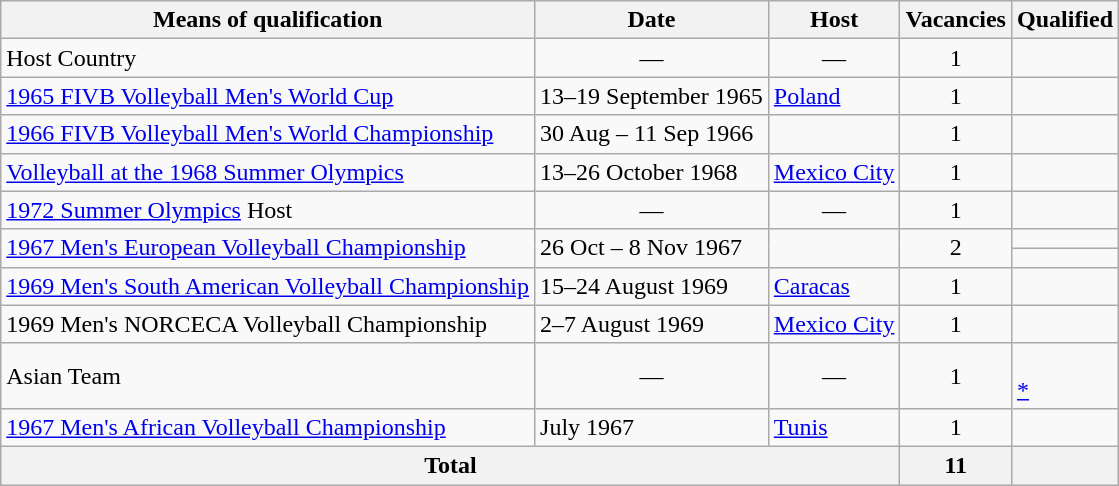<table class="wikitable">
<tr>
<th>Means of qualification</th>
<th>Date</th>
<th>Host</th>
<th>Vacancies</th>
<th>Qualified</th>
</tr>
<tr>
<td>Host Country</td>
<td align=center>—</td>
<td align=center>―</td>
<td align=center>1</td>
<td></td>
</tr>
<tr>
<td><a href='#'>1965 FIVB Volleyball Men's World Cup</a></td>
<td>13–19 September 1965</td>
<td> <a href='#'>Poland</a></td>
<td align=center>1</td>
<td></td>
</tr>
<tr>
<td><a href='#'>1966 FIVB Volleyball Men's World Championship</a></td>
<td>30 Aug – 11 Sep 1966</td>
<td></td>
<td align=center>1</td>
<td></td>
</tr>
<tr>
<td><a href='#'>Volleyball at the 1968 Summer Olympics</a></td>
<td>13–26 October 1968</td>
<td> <a href='#'>Mexico City</a></td>
<td align=center>1</td>
<td></td>
</tr>
<tr>
<td><a href='#'>1972 Summer Olympics</a> Host</td>
<td align=center>―</td>
<td align=center>―</td>
<td align=center>1</td>
<td></td>
</tr>
<tr>
<td rowspan=2><a href='#'>1967 Men's European Volleyball Championship</a></td>
<td rowspan=2>26 Oct – 8 Nov 1967</td>
<td rowspan=2></td>
<td rowspan=2 align=center>2</td>
<td></td>
</tr>
<tr>
<td></td>
</tr>
<tr>
<td><a href='#'>1969 Men's South American Volleyball Championship</a></td>
<td>15–24 August 1969</td>
<td> <a href='#'>Caracas</a></td>
<td align=center>1</td>
<td></td>
</tr>
<tr>
<td>1969 Men's NORCECA Volleyball Championship</td>
<td>2–7 August 1969</td>
<td> <a href='#'>Mexico City</a></td>
<td align=center>1</td>
<td></td>
</tr>
<tr>
<td>Asian Team</td>
<td align=center>―</td>
<td align=center>―</td>
<td align=center>1</td>
<td><s></s><br><a href='#'>*</a></td>
</tr>
<tr>
<td><a href='#'>1967 Men's African Volleyball Championship</a></td>
<td>July 1967</td>
<td> <a href='#'>Tunis</a></td>
<td align=center>1</td>
<td></td>
</tr>
<tr>
<th colspan="3">Total</th>
<th>11</th>
<th></th>
</tr>
</table>
